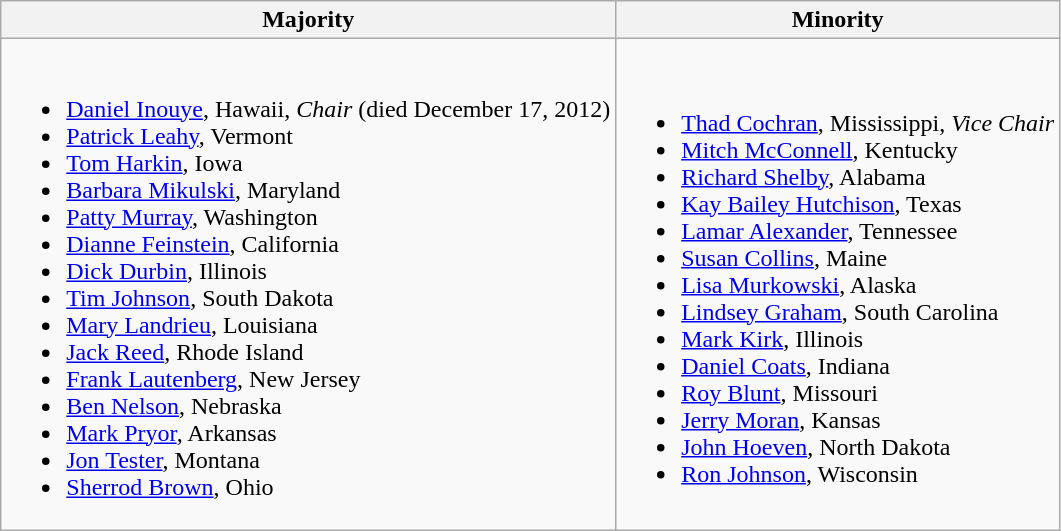<table class=wikitable>
<tr>
<th>Majority</th>
<th>Minority</th>
</tr>
<tr>
<td><br><ul><li><a href='#'>Daniel Inouye</a>, Hawaii, <em>Chair</em> (died December 17, 2012)</li><li><a href='#'>Patrick Leahy</a>, Vermont</li><li><a href='#'>Tom Harkin</a>, Iowa</li><li><a href='#'>Barbara Mikulski</a>, Maryland</li><li><a href='#'>Patty Murray</a>, Washington</li><li><a href='#'>Dianne Feinstein</a>, California</li><li><a href='#'>Dick Durbin</a>, Illinois</li><li><a href='#'>Tim Johnson</a>, South Dakota</li><li><a href='#'>Mary Landrieu</a>, Louisiana</li><li><a href='#'>Jack Reed</a>, Rhode Island</li><li><a href='#'>Frank Lautenberg</a>, New Jersey</li><li><a href='#'>Ben Nelson</a>, Nebraska</li><li><a href='#'>Mark Pryor</a>, Arkansas</li><li><a href='#'>Jon Tester</a>, Montana</li><li><a href='#'>Sherrod Brown</a>, Ohio</li></ul></td>
<td><br><ul><li><a href='#'>Thad Cochran</a>, Mississippi, <em>Vice Chair</em></li><li><a href='#'>Mitch McConnell</a>, Kentucky</li><li><a href='#'>Richard Shelby</a>, Alabama</li><li><a href='#'>Kay Bailey Hutchison</a>, Texas</li><li><a href='#'>Lamar Alexander</a>, Tennessee</li><li><a href='#'>Susan Collins</a>, Maine</li><li><a href='#'>Lisa Murkowski</a>, Alaska</li><li><a href='#'>Lindsey Graham</a>, South Carolina</li><li><a href='#'>Mark Kirk</a>, Illinois</li><li><a href='#'>Daniel Coats</a>, Indiana</li><li><a href='#'>Roy Blunt</a>, Missouri</li><li><a href='#'>Jerry Moran</a>, Kansas</li><li><a href='#'>John Hoeven</a>, North Dakota</li><li><a href='#'>Ron Johnson</a>, Wisconsin</li></ul></td>
</tr>
</table>
